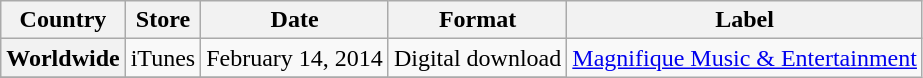<table class="wikitable plainrowheaders">
<tr>
<th scope="col">Country</th>
<th scope="col">Store</th>
<th scope="col">Date</th>
<th scope="col">Format</th>
<th scope="col">Label</th>
</tr>
<tr>
<th scope="row">Worldwide</th>
<td>iTunes</td>
<td>February 14, 2014</td>
<td>Digital download</td>
<td rowspan="5"><a href='#'>Magnifique Music & Entertainment</a></td>
</tr>
<tr>
</tr>
</table>
